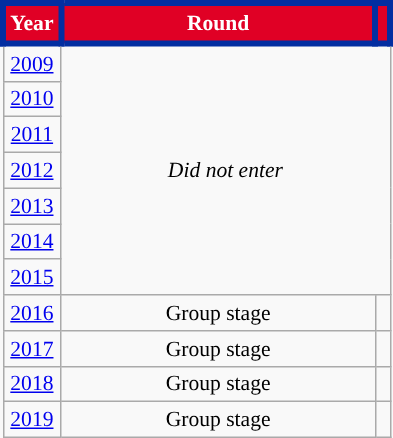<table class="wikitable" style="text-align: center; font-size:90%">
<tr style="color:white;">
<th style="background:#e00025; border: 4px solid #032ea1;">Year</th>
<th style="background:#e00025; border: 4px solid #032ea1; width:200px">Round</th>
<th style="background:#e00025; border: 4px solid #032ea1;"></th>
</tr>
<tr>
<td><a href='#'>2009</a></td>
<td colspan="2" rowspan="7"><em>Did not enter</em></td>
</tr>
<tr>
<td><a href='#'>2010</a></td>
</tr>
<tr>
<td><a href='#'>2011</a></td>
</tr>
<tr>
<td><a href='#'>2012</a></td>
</tr>
<tr>
<td><a href='#'>2013</a></td>
</tr>
<tr>
<td><a href='#'>2014</a></td>
</tr>
<tr>
<td><a href='#'>2015</a></td>
</tr>
<tr>
<td><a href='#'>2016</a></td>
<td>Group stage</td>
<td></td>
</tr>
<tr>
<td><a href='#'>2017</a></td>
<td>Group stage</td>
<td></td>
</tr>
<tr>
<td><a href='#'>2018</a></td>
<td>Group stage</td>
<td></td>
</tr>
<tr>
<td><a href='#'>2019</a></td>
<td>Group stage</td>
<td></td>
</tr>
</table>
